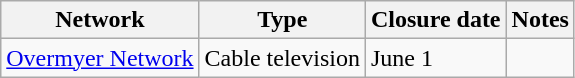<table class="wikitable sortable">
<tr>
<th>Network</th>
<th>Type</th>
<th>Closure date</th>
<th>Notes</th>
</tr>
<tr>
<td><a href='#'>Overmyer Network</a></td>
<td>Cable television</td>
<td>June 1</td>
<td></td>
</tr>
</table>
